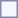<table style="border:1px solid #8888aa; background-color:#f7f8ff; padding:5px; font-size:95%; margin: 0px 12px 12px 0px;">
</table>
